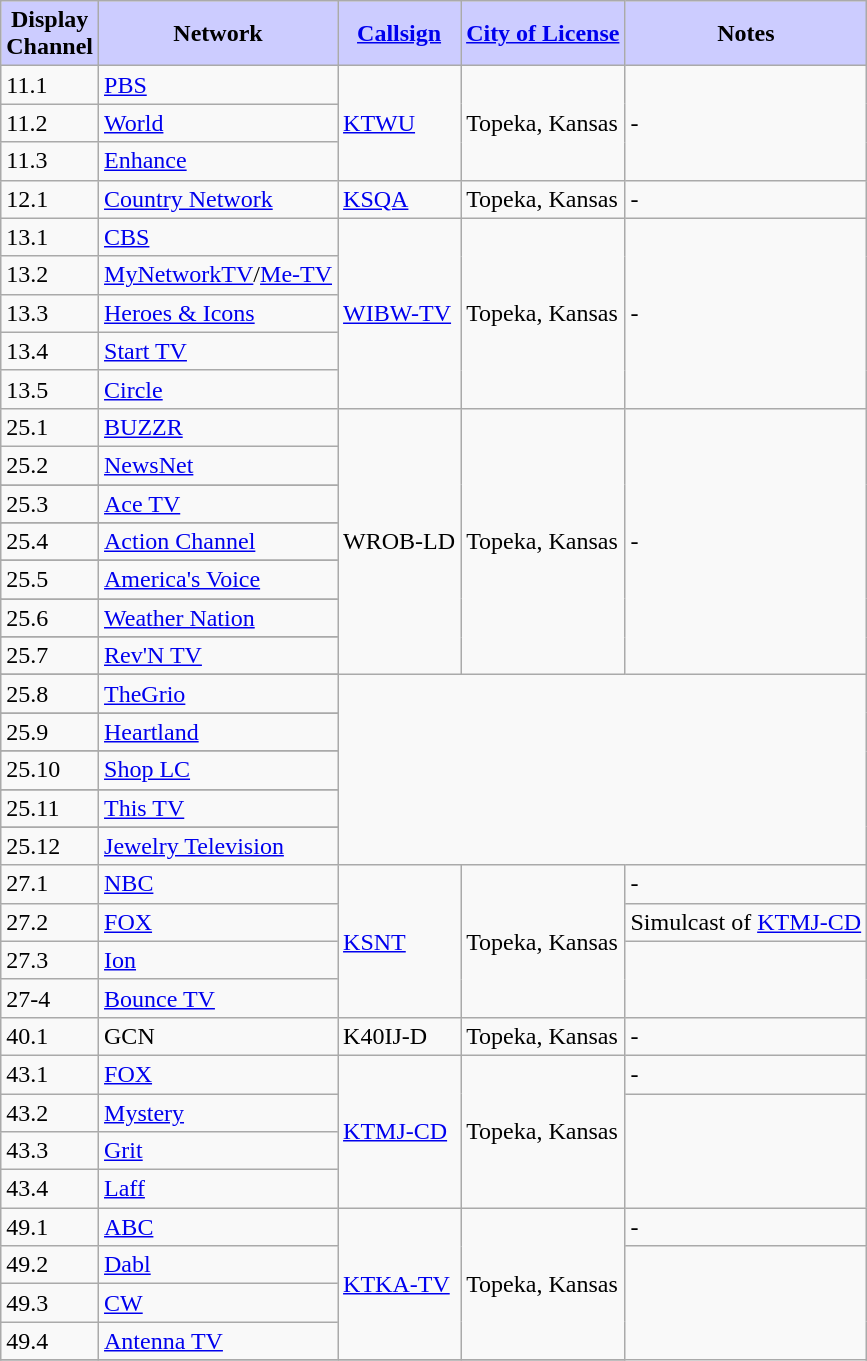<table class="wikitable" border="1">
<tr>
<th style="background:#ccccff;"><strong>Display<br>Channel</strong></th>
<th style="background:#ccccff;"><strong>Network</strong></th>
<th style="background:#ccccff;"><strong><a href='#'>Callsign</a></strong></th>
<th style="background:#ccccff;"><strong><a href='#'>City of License</a></strong></th>
<th style="background:#ccccff;"><strong>Notes</strong></th>
</tr>
<tr>
<td rowspan=1>11.1</td>
<td rowspan=1><a href='#'>PBS</a></td>
<td rowspan=3><a href='#'>KTWU</a></td>
<td rowspan=3>Topeka, Kansas</td>
<td rowspan=3>-</td>
</tr>
<tr>
<td>11.2</td>
<td><a href='#'>World</a></td>
</tr>
<tr>
<td>11.3</td>
<td><a href='#'>Enhance</a></td>
</tr>
<tr>
<td rowspan=1>12.1</td>
<td rowspan=1><a href='#'>Country Network</a></td>
<td rowspan=1><a href='#'>KSQA</a></td>
<td rowspan=1>Topeka, Kansas</td>
<td rowspan=1>-</td>
</tr>
<tr>
<td rowspan=1>13.1</td>
<td rowspan=1><a href='#'>CBS</a></td>
<td rowspan=5><a href='#'>WIBW-TV</a></td>
<td rowspan=5>Topeka, Kansas</td>
<td rowspan=5>-</td>
</tr>
<tr>
<td>13.2</td>
<td><a href='#'>MyNetworkTV</a>/<a href='#'>Me-TV</a></td>
</tr>
<tr>
<td>13.3</td>
<td><a href='#'>Heroes & Icons</a></td>
</tr>
<tr>
<td>13.4</td>
<td><a href='#'>Start TV</a></td>
</tr>
<tr>
<td>13.5</td>
<td><a href='#'>Circle</a></td>
</tr>
<tr>
<td rowspan=1>25.1</td>
<td rowspan=1><a href='#'>BUZZR</a></td>
<td rowspan=12>WROB-LD</td>
<td rowspan=12>Topeka, Kansas</td>
<td rowspan=12>-</td>
</tr>
<tr>
<td rowspan=1>25.2</td>
<td rowspan=1><a href='#'>NewsNet</a></td>
</tr>
<tr>
</tr>
<tr>
<td rowspan=1>25.3</td>
<td rowspan=1><a href='#'>Ace TV</a></td>
</tr>
<tr>
</tr>
<tr>
<td rowspan=1>25.4</td>
<td rowspan=1><a href='#'>Action Channel</a></td>
</tr>
<tr>
</tr>
<tr>
<td rowspan=1>25.5</td>
<td rowspan=1><a href='#'>America's Voice</a></td>
</tr>
<tr>
</tr>
<tr>
<td rowspan=1>25.6</td>
<td rowspan=1><a href='#'>Weather Nation</a></td>
</tr>
<tr>
</tr>
<tr>
<td rowspan=1>25.7</td>
<td rowspan=1><a href='#'>Rev'N TV</a></td>
</tr>
<tr>
</tr>
<tr>
<td rowspan=1>25.8</td>
<td rowspan=1><a href='#'>TheGrio</a></td>
</tr>
<tr>
</tr>
<tr>
<td rowspan=1>25.9</td>
<td rowspan=1><a href='#'>Heartland</a></td>
</tr>
<tr>
</tr>
<tr>
<td rowspan=1>25.10</td>
<td rowspan=1><a href='#'>Shop LC</a></td>
</tr>
<tr>
</tr>
<tr>
<td rowspan=1>25.11</td>
<td rowspan=1><a href='#'>This TV</a></td>
</tr>
<tr>
</tr>
<tr>
<td rowspan=1>25.12</td>
<td rowspan=1><a href='#'>Jewelry Television</a></td>
</tr>
<tr>
<td rowspan=1>27.1</td>
<td rowspan=1><a href='#'>NBC</a></td>
<td rowspan=4><a href='#'>KSNT</a></td>
<td rowspan=4>Topeka, Kansas</td>
<td rowspan=1>-</td>
</tr>
<tr>
<td rowspan=1>27.2</td>
<td rowspan=1><a href='#'>FOX</a></td>
<td rowspan=1>Simulcast of <a href='#'>KTMJ-CD</a></td>
</tr>
<tr>
<td rowspan=1>27.3</td>
<td rowspan=1><a href='#'>Ion</a></td>
</tr>
<tr>
<td rowspan=1>27-4</td>
<td rowspan=1><a href='#'>Bounce TV</a></td>
</tr>
<tr>
<td>40.1</td>
<td>GCN</td>
<td>K40IJ-D</td>
<td>Topeka, Kansas</td>
<td>-</td>
</tr>
<tr>
<td rowspan=1>43.1</td>
<td rowspan=1><a href='#'>FOX</a></td>
<td rowspan=4><a href='#'>KTMJ-CD</a></td>
<td rowspan=4>Topeka, Kansas</td>
<td rowspan=1>-</td>
</tr>
<tr>
<td>43.2</td>
<td><a href='#'>Mystery</a></td>
</tr>
<tr>
<td>43.3</td>
<td><a href='#'>Grit</a></td>
</tr>
<tr>
<td>43.4</td>
<td><a href='#'>Laff</a></td>
</tr>
<tr>
<td rowspan=1>49.1</td>
<td rowspan=1><a href='#'>ABC</a></td>
<td rowspan=4><a href='#'>KTKA-TV</a></td>
<td rowspan=4>Topeka, Kansas</td>
<td rowspan=1>-</td>
</tr>
<tr>
<td>49.2</td>
<td><a href='#'>Dabl</a></td>
</tr>
<tr>
<td>49.3</td>
<td><a href='#'>CW</a></td>
</tr>
<tr>
<td>49.4</td>
<td><a href='#'>Antenna TV</a></td>
</tr>
<tr>
</tr>
</table>
